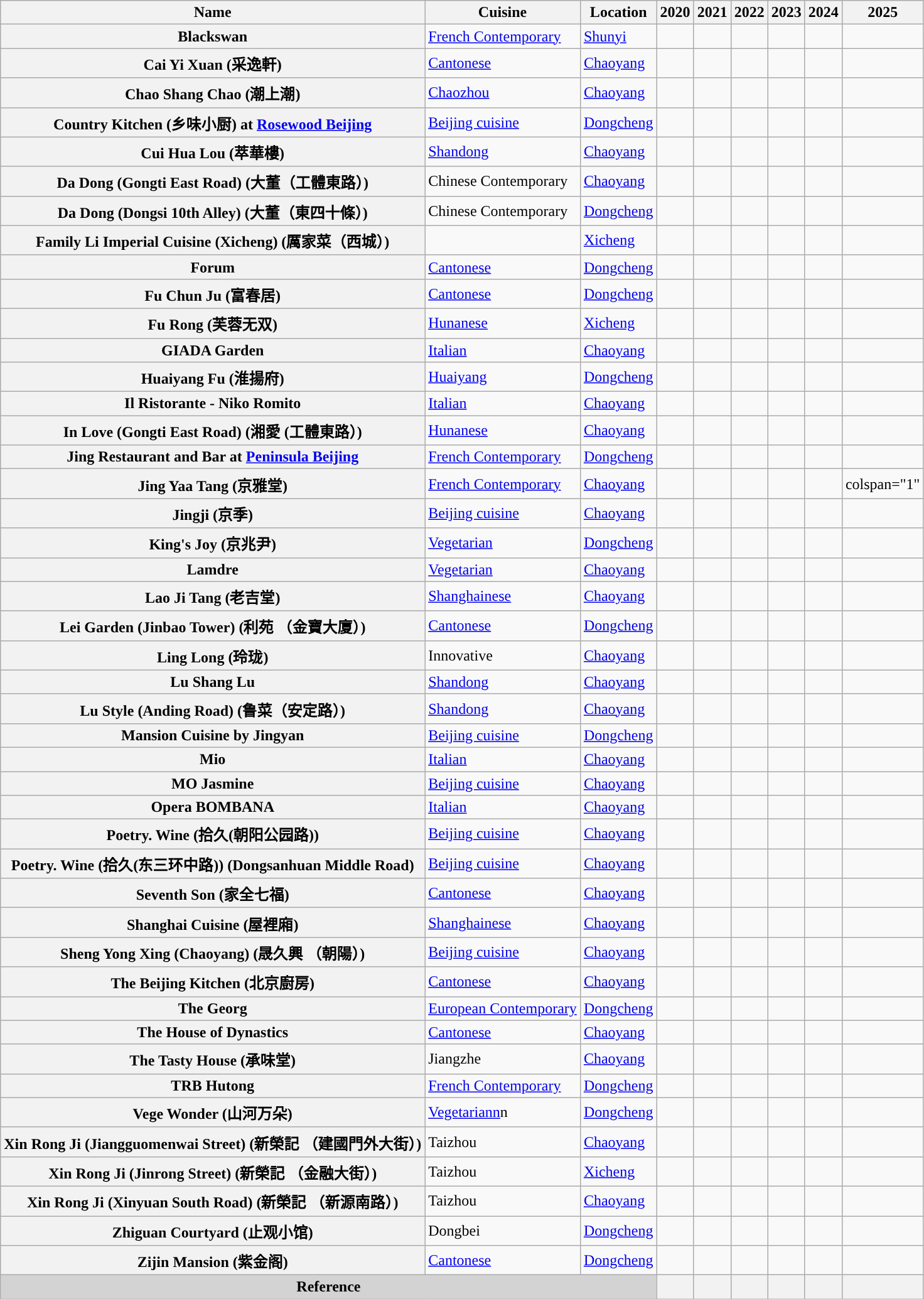<table class="wikitable sortable plainrowheaders" style="text-align:left;"">
<tr>
<th scope="col">Name</th>
<th scope="col">Cuisine</th>
<th scope="col">Location</th>
<th scope="col">2020</th>
<th scope="col">2021</th>
<th scope="col">2022</th>
<th scope="col">2023</th>
<th scope="col">2024</th>
<th scope="col">2025</th>
</tr>
<tr>
<th scope="row">Blackswan</th>
<td><a href='#'>French Contemporary</a></td>
<td><a href='#'>Shunyi</a></td>
<td></td>
<td></td>
<td></td>
<td></td>
<td></td>
<td></td>
</tr>
<tr>
<th scope="row">Cai Yi Xuan (采逸軒)</th>
<td><a href='#'>Cantonese</a></td>
<td><a href='#'>Chaoyang</a></td>
<td></td>
<td></td>
<td></td>
<td></td>
<td></td>
<td></td>
</tr>
<tr>
<th scope="row">Chao Shang Chao (潮上潮)</th>
<td><a href='#'>Chaozhou</a></td>
<td><a href='#'>Chaoyang</a></td>
<td></td>
<td></td>
<td></td>
<td></td>
<td></td>
<td></td>
</tr>
<tr>
<th scope="row">Country Kitchen (乡味小厨) at <a href='#'>Rosewood Beijing</a></th>
<td><a href='#'>Beijing cuisine</a></td>
<td><a href='#'>Dongcheng</a></td>
<td></td>
<td></td>
<td></td>
<td></td>
<td></td>
<td></td>
</tr>
<tr>
<th scope="row">Cui Hua Lou (萃華樓)</th>
<td><a href='#'>Shandong</a></td>
<td><a href='#'>Chaoyang</a></td>
<td></td>
<td></td>
<td></td>
<td></td>
<td></td>
<td></td>
</tr>
<tr>
<th scope="row">Da Dong (Gongti East Road) (大董（工體東路）)</th>
<td>Chinese Contemporary</td>
<td><a href='#'>Chaoyang</a></td>
<td></td>
<td></td>
<td></td>
<td></td>
<td></td>
<td></td>
</tr>
<tr>
<th scope="row">Da Dong (Dongsi 10th Alley) (大董（東四十條）)</th>
<td>Chinese Contemporary</td>
<td><a href='#'>Dongcheng</a></td>
<td></td>
<td></td>
<td></td>
<td></td>
<td></td>
<td></td>
</tr>
<tr>
<th scope="row">Family Li Imperial Cuisine (Xicheng) (厲家菜（西城）)</th>
<td></td>
<td><a href='#'>Xicheng</a></td>
<td></td>
<td></td>
<td></td>
<td></td>
<td></td>
<td></td>
</tr>
<tr>
<th scope="row">Forum</th>
<td><a href='#'>Cantonese</a></td>
<td><a href='#'>Dongcheng</a></td>
<td></td>
<td></td>
<td></td>
<td></td>
<td></td>
<td></td>
</tr>
<tr>
<th scope="row">Fu Chun Ju (富春居)</th>
<td><a href='#'>Cantonese</a></td>
<td><a href='#'>Dongcheng</a></td>
<td></td>
<td></td>
<td></td>
<td></td>
<td></td>
<td></td>
</tr>
<tr>
<th scope="row">Fu Rong (芙蓉无双)</th>
<td><a href='#'>Hunanese</a></td>
<td><a href='#'>Xicheng</a></td>
<td></td>
<td></td>
<td></td>
<td></td>
<td></td>
<td></td>
</tr>
<tr>
<th scope="row">GIADA Garden</th>
<td><a href='#'>Italian</a></td>
<td><a href='#'>Chaoyang</a></td>
<td></td>
<td></td>
<td></td>
<td></td>
<td></td>
<td></td>
</tr>
<tr>
<th scope="row">Huaiyang Fu (淮揚府)</th>
<td><a href='#'>Huaiyang</a></td>
<td><a href='#'>Dongcheng</a></td>
<td></td>
<td></td>
<td></td>
<td></td>
<td></td>
<td></td>
</tr>
<tr>
<th scope="row">Il Ristorante - Niko Romito</th>
<td><a href='#'>Italian</a></td>
<td><a href='#'>Chaoyang</a></td>
<td></td>
<td></td>
<td></td>
<td></td>
<td></td>
<td></td>
</tr>
<tr>
<th scope="row">In Love (Gongti East Road) (湘愛 (工體東路）)</th>
<td><a href='#'>Hunanese</a></td>
<td><a href='#'>Chaoyang</a></td>
<td></td>
<td></td>
<td></td>
<td></td>
<td></td>
<td></td>
</tr>
<tr>
<th scope="row">Jing Restaurant and Bar at <a href='#'>Peninsula Beijing</a></th>
<td><a href='#'>French Contemporary</a></td>
<td><a href='#'>Dongcheng</a></td>
<td></td>
<td></td>
<td></td>
<td></td>
<td></td>
<td></td>
</tr>
<tr>
<th scope="row">Jing Yaa Tang (京雅堂)</th>
<td><a href='#'>French Contemporary</a></td>
<td><a href='#'>Chaoyang</a></td>
<td></td>
<td></td>
<td></td>
<td></td>
<td></td>
<td>colspan="1" </td>
</tr>
<tr>
<th scope="row">Jingji (京季)</th>
<td><a href='#'>Beijing cuisine</a></td>
<td><a href='#'>Chaoyang</a></td>
<td></td>
<td></td>
<td></td>
<td></td>
<td></td>
<td></td>
</tr>
<tr>
<th scope="row">King's Joy (京兆尹)</th>
<td><a href='#'>Vegetarian</a></td>
<td><a href='#'>Dongcheng</a></td>
<td></td>
<td></td>
<td></td>
<td></td>
<td></td>
<td></td>
</tr>
<tr>
<th scope="row">Lamdre</th>
<td><a href='#'>Vegetarian</a></td>
<td><a href='#'>Chaoyang</a></td>
<td></td>
<td></td>
<td></td>
<td></td>
<td></td>
<td></td>
</tr>
<tr>
<th scope="row">Lao Ji Tang (老吉堂)</th>
<td><a href='#'>Shanghainese</a></td>
<td><a href='#'>Chaoyang</a></td>
<td></td>
<td></td>
<td></td>
<td></td>
<td></td>
<td></td>
</tr>
<tr>
<th scope="row">Lei Garden (Jinbao Tower) (利苑 （金寶大廈）)</th>
<td><a href='#'>Cantonese</a></td>
<td><a href='#'>Dongcheng</a></td>
<td></td>
<td></td>
<td></td>
<td></td>
<td></td>
<td></td>
</tr>
<tr>
<th scope="row">Ling Long (玲珑)</th>
<td>Innovative</td>
<td><a href='#'>Chaoyang</a></td>
<td></td>
<td></td>
<td></td>
<td></td>
<td></td>
<td></td>
</tr>
<tr>
<th scope="row">Lu Shang Lu</th>
<td><a href='#'>Shandong</a></td>
<td><a href='#'>Chaoyang</a></td>
<td></td>
<td></td>
<td></td>
<td></td>
<td></td>
<td></td>
</tr>
<tr>
<th scope="row">Lu Style (Anding Road) (鲁菜（安定路）)</th>
<td><a href='#'>Shandong</a></td>
<td><a href='#'>Chaoyang</a></td>
<td></td>
<td></td>
<td></td>
<td></td>
<td></td>
<td></td>
</tr>
<tr>
<th scope="row">Mansion Cuisine by Jingyan</th>
<td><a href='#'>Beijing cuisine</a></td>
<td><a href='#'>Dongcheng</a></td>
<td></td>
<td></td>
<td></td>
<td></td>
<td></td>
<td></td>
</tr>
<tr>
<th scope="row">Mio</th>
<td><a href='#'>Italian</a></td>
<td><a href='#'>Chaoyang</a></td>
<td></td>
<td></td>
<td></td>
<td></td>
<td></td>
<td></td>
</tr>
<tr>
<th scope="row">MO Jasmine</th>
<td><a href='#'>Beijing cuisine</a></td>
<td><a href='#'>Chaoyang</a></td>
<td></td>
<td></td>
<td></td>
<td></td>
<td></td>
<td></td>
</tr>
<tr>
<th scope="row">Opera BOMBANA</th>
<td><a href='#'>Italian</a></td>
<td><a href='#'>Chaoyang</a></td>
<td></td>
<td></td>
<td></td>
<td></td>
<td></td>
<td></td>
</tr>
<tr>
<th scope="row">Poetry. Wine (拾久(朝阳公园路))</th>
<td><a href='#'>Beijing cuisine</a></td>
<td><a href='#'>Chaoyang</a></td>
<td></td>
<td></td>
<td></td>
<td></td>
<td></td>
<td></td>
</tr>
<tr>
<th scope="row">Poetry. Wine (拾久(东三环中路)) (Dongsanhuan Middle Road)</th>
<td><a href='#'>Beijing cuisine</a></td>
<td><a href='#'>Chaoyang</a></td>
<td></td>
<td></td>
<td></td>
<td></td>
<td></td>
<td></td>
</tr>
<tr>
<th scope="row">Seventh Son (家全七福)</th>
<td><a href='#'>Cantonese</a></td>
<td><a href='#'>Chaoyang</a></td>
<td></td>
<td></td>
<td></td>
<td></td>
<td></td>
<td></td>
</tr>
<tr>
<th scope="row">Shanghai Cuisine (屋裡廂)</th>
<td><a href='#'>Shanghainese</a></td>
<td><a href='#'>Chaoyang</a></td>
<td></td>
<td></td>
<td></td>
<td></td>
<td></td>
<td></td>
</tr>
<tr>
<th scope="row">Sheng Yong Xing (Chaoyang) (晟久興 （朝陽）)</th>
<td><a href='#'>Beijing cuisine</a></td>
<td><a href='#'>Chaoyang</a></td>
<td></td>
<td></td>
<td></td>
<td></td>
<td></td>
<td></td>
</tr>
<tr>
<th scope="row">The Beijing Kitchen (北京廚房)</th>
<td><a href='#'>Cantonese</a></td>
<td><a href='#'>Chaoyang</a></td>
<td></td>
<td></td>
<td></td>
<td></td>
<td></td>
<td></td>
</tr>
<tr>
<th scope="row">The Georg</th>
<td><a href='#'>European Contemporary</a></td>
<td><a href='#'>Dongcheng</a></td>
<td></td>
<td></td>
<td></td>
<td></td>
<td></td>
<td></td>
</tr>
<tr>
<th scope="row">The House of Dynastics</th>
<td><a href='#'>Cantonese</a></td>
<td><a href='#'>Chaoyang</a></td>
<td></td>
<td></td>
<td></td>
<td></td>
<td></td>
<td></td>
</tr>
<tr>
<th scope="row">The Tasty House (承味堂)</th>
<td>Jiangzhe</td>
<td><a href='#'>Chaoyang</a></td>
<td></td>
<td></td>
<td></td>
<td></td>
<td></td>
<td></td>
</tr>
<tr>
<th scope="row">TRB Hutong</th>
<td><a href='#'>French Contemporary</a></td>
<td><a href='#'>Dongcheng</a></td>
<td></td>
<td></td>
<td></td>
<td></td>
<td></td>
<td></td>
</tr>
<tr>
<th scope="row">Vege Wonder (山河万朵)</th>
<td><a href='#'>Vegetariann</a>n</td>
<td><a href='#'>Dongcheng</a></td>
<td></td>
<td></td>
<td></td>
<td></td>
<td></td>
<td></td>
</tr>
<tr>
<th scope="row">Xin Rong Ji (Jiangguomenwai Street) (新榮記 （建國門外大街）)</th>
<td>Taizhou</td>
<td><a href='#'>Chaoyang</a></td>
<td></td>
<td></td>
<td></td>
<td></td>
<td></td>
<td></td>
</tr>
<tr>
<th scope="row">Xin Rong Ji (Jinrong Street) (新榮記 （金融大街）)</th>
<td>Taizhou</td>
<td><a href='#'>Xicheng</a></td>
<td></td>
<td></td>
<td></td>
<td></td>
<td></td>
<td></td>
</tr>
<tr>
<th scope="row">Xin Rong Ji (Xinyuan South Road) (新榮記 （新源南路）)</th>
<td>Taizhou</td>
<td><a href='#'>Chaoyang</a></td>
<td></td>
<td></td>
<td></td>
<td></td>
<td></td>
<td></td>
</tr>
<tr>
<th scope="row">Zhiguan Courtyard (止观小馆)</th>
<td>Dongbei</td>
<td><a href='#'>Dongcheng</a></td>
<td></td>
<td></td>
<td></td>
<td></td>
<td></td>
<td></td>
</tr>
<tr>
<th scope="row">Zijin Mansion (紫金阁)</th>
<td><a href='#'>Cantonese</a></td>
<td><a href='#'>Dongcheng</a></td>
<td></td>
<td></td>
<td></td>
<td></td>
<td></td>
<td></td>
</tr>
<tr>
<th colspan="3" style="text-align: center;background: lightgray;">Reference</th>
<th></th>
<th></th>
<th></th>
<th></th>
<th></th>
<th></th>
</tr>
</table>
